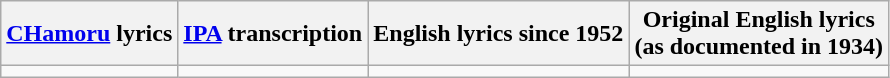<table class="wikitable">
<tr>
<th><a href='#'>CHamoru</a> lyrics</th>
<th><a href='#'>IPA</a> transcription</th>
<th>English lyrics since 1952</th>
<th>Original English lyrics<br>(as documented in 1934)</th>
</tr>
<tr style="vertical-align:top; white-space:nowrap;">
<td></td>
<td></td>
<td></td>
<td></td>
</tr>
</table>
